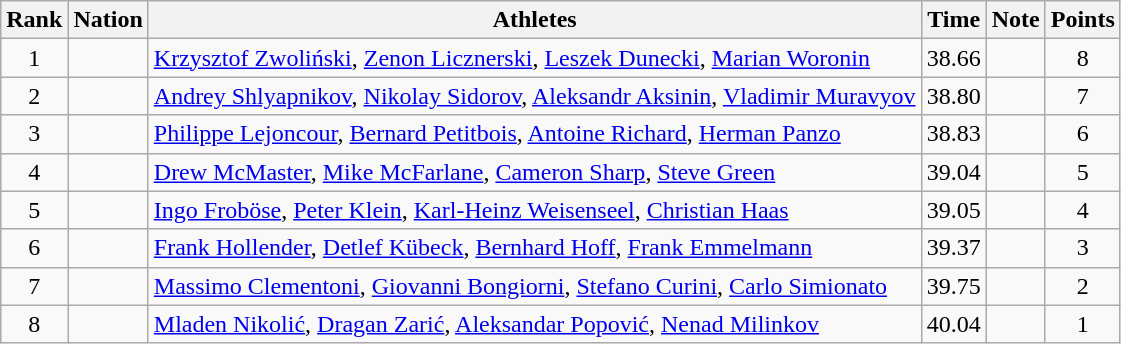<table class="wikitable sortable" style="text-align:center">
<tr>
<th>Rank</th>
<th>Nation</th>
<th>Athletes</th>
<th>Time</th>
<th>Note</th>
<th>Points</th>
</tr>
<tr>
<td>1</td>
<td align=left></td>
<td align=left><a href='#'>Krzysztof Zwoliński</a>, <a href='#'>Zenon Licznerski</a>, <a href='#'>Leszek Dunecki</a>, <a href='#'>Marian Woronin</a></td>
<td>38.66</td>
<td></td>
<td>8</td>
</tr>
<tr>
<td>2</td>
<td align=left></td>
<td align=left><a href='#'>Andrey Shlyapnikov</a>, <a href='#'>Nikolay Sidorov</a>, <a href='#'>Aleksandr Aksinin</a>, <a href='#'>Vladimir Muravyov</a></td>
<td>38.80</td>
<td></td>
<td>7</td>
</tr>
<tr>
<td>3</td>
<td align=left></td>
<td align=left><a href='#'>Philippe Lejoncour</a>, <a href='#'>Bernard Petitbois</a>, <a href='#'>Antoine Richard</a>, <a href='#'>Herman Panzo</a></td>
<td>38.83</td>
<td></td>
<td>6</td>
</tr>
<tr>
<td>4</td>
<td align=left></td>
<td align=left><a href='#'>Drew McMaster</a>, <a href='#'>Mike McFarlane</a>, <a href='#'>Cameron Sharp</a>, <a href='#'>Steve Green</a></td>
<td>39.04</td>
<td></td>
<td>5</td>
</tr>
<tr>
<td>5</td>
<td align=left></td>
<td align=left><a href='#'>Ingo Froböse</a>, <a href='#'>Peter Klein</a>, <a href='#'>Karl-Heinz Weisenseel</a>, <a href='#'>Christian Haas</a></td>
<td>39.05</td>
<td></td>
<td>4</td>
</tr>
<tr>
<td>6</td>
<td align=left></td>
<td align=left><a href='#'>Frank Hollender</a>, <a href='#'>Detlef Kübeck</a>, <a href='#'>Bernhard Hoff</a>, <a href='#'>Frank Emmelmann</a></td>
<td>39.37</td>
<td></td>
<td>3</td>
</tr>
<tr>
<td>7</td>
<td align=left></td>
<td align=left><a href='#'>Massimo Clementoni</a>, <a href='#'>Giovanni Bongiorni</a>, <a href='#'>Stefano Curini</a>, <a href='#'>Carlo Simionato</a></td>
<td>39.75</td>
<td></td>
<td>2</td>
</tr>
<tr>
<td>8</td>
<td align=left></td>
<td align=left><a href='#'>Mladen Nikolić</a>, <a href='#'>Dragan Zarić</a>, <a href='#'>Aleksandar Popović</a>, <a href='#'>Nenad Milinkov</a></td>
<td>40.04</td>
<td></td>
<td>1</td>
</tr>
</table>
